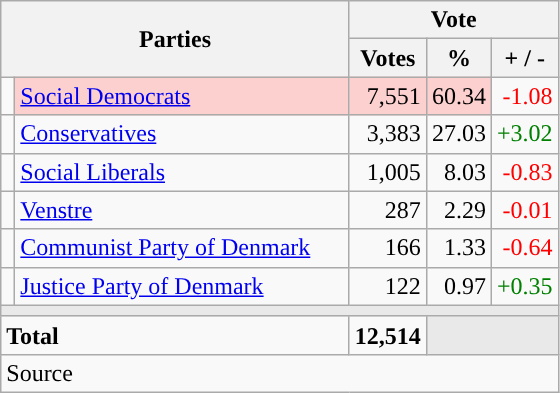<table class="wikitable" style="text-align:right;">
<tr>
<th style="text-align:centre;" rowspan="2" colspan="2" width="225">Parties</th>
<th colspan="3">Vote</th>
</tr>
<tr>
<th width="15">Votes</th>
<th width="15">%</th>
<th width="15">+ / -</th>
</tr>
<tr>
<td width="2" style="color:inherit;background:"></td>
<td bgcolor=#fbd0ce  align="left"><a href='#'>Social Democrats</a></td>
<td bgcolor=#fbd0ce>7,551</td>
<td bgcolor=#fbd0ce>60.34</td>
<td style=color:red;>-1.08</td>
</tr>
<tr>
<td width="2" style="color:inherit;background:"></td>
<td align="left"><a href='#'>Conservatives</a></td>
<td>3,383</td>
<td>27.03</td>
<td style=color:green;>+3.02</td>
</tr>
<tr>
<td width="2" style="color:inherit;background:"></td>
<td align="left"><a href='#'>Social Liberals</a></td>
<td>1,005</td>
<td>8.03</td>
<td style=color:red;>-0.83</td>
</tr>
<tr>
<td width="2" style="color:inherit;background:"></td>
<td align="left"><a href='#'>Venstre</a></td>
<td>287</td>
<td>2.29</td>
<td style=color:red;>-0.01</td>
</tr>
<tr>
<td width="2" style="color:inherit;background:"></td>
<td align="left"><a href='#'>Communist Party of Denmark</a></td>
<td>166</td>
<td>1.33</td>
<td style=color:red;>-0.64</td>
</tr>
<tr>
<td width="2" style="color:inherit;background:"></td>
<td align="left"><a href='#'>Justice Party of Denmark</a></td>
<td>122</td>
<td>0.97</td>
<td style=color:green;>+0.35</td>
</tr>
<tr>
<td colspan="7" bgcolor="#E9E9E9"></td>
</tr>
<tr>
<td align="left" colspan="2"><strong>Total</strong></td>
<td><strong>12,514</strong></td>
<td bgcolor="#E9E9E9" colspan="2"></td>
</tr>
<tr>
<td align="left" colspan="6">Source</td>
</tr>
</table>
